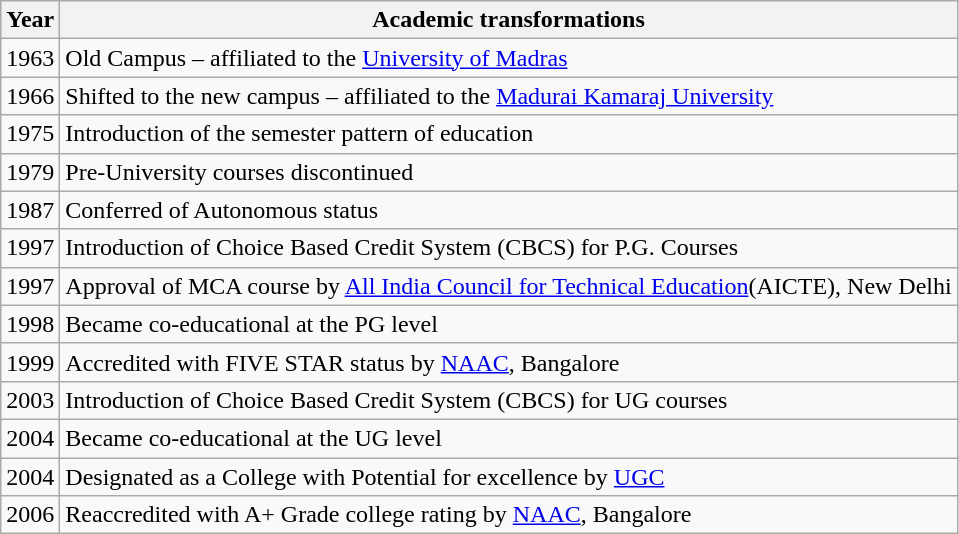<table class="wikitable">
<tr>
<th>Year</th>
<th>Academic transformations</th>
</tr>
<tr>
<td>1963</td>
<td>Old Campus – affiliated to the <a href='#'>University of Madras</a></td>
</tr>
<tr>
<td>1966</td>
<td>Shifted to the new campus – affiliated to the <a href='#'>Madurai Kamaraj University</a></td>
</tr>
<tr>
<td>1975</td>
<td>Introduction of the semester pattern of education</td>
</tr>
<tr>
<td>1979</td>
<td>Pre-University courses discontinued</td>
</tr>
<tr>
<td>1987</td>
<td>Conferred of Autonomous status</td>
</tr>
<tr>
<td>1997</td>
<td>Introduction of Choice Based Credit System (CBCS) for P.G. Courses</td>
</tr>
<tr>
<td>1997</td>
<td>Approval of MCA course by <a href='#'>All India Council for Technical Education</a>(AICTE), New Delhi</td>
</tr>
<tr>
<td>1998</td>
<td>Became co-educational at the PG level</td>
</tr>
<tr>
<td>1999</td>
<td>Accredited with FIVE STAR status by <a href='#'>NAAC</a>, Bangalore</td>
</tr>
<tr>
<td>2003</td>
<td>Introduction of Choice Based Credit System (CBCS) for UG courses</td>
</tr>
<tr>
<td>2004</td>
<td>Became co-educational at the UG level</td>
</tr>
<tr>
<td>2004</td>
<td>Designated as a College with Potential for excellence by <a href='#'>UGC</a></td>
</tr>
<tr>
<td>2006</td>
<td>Reaccredited with A+ Grade college rating by <a href='#'>NAAC</a>, Bangalore</td>
</tr>
</table>
